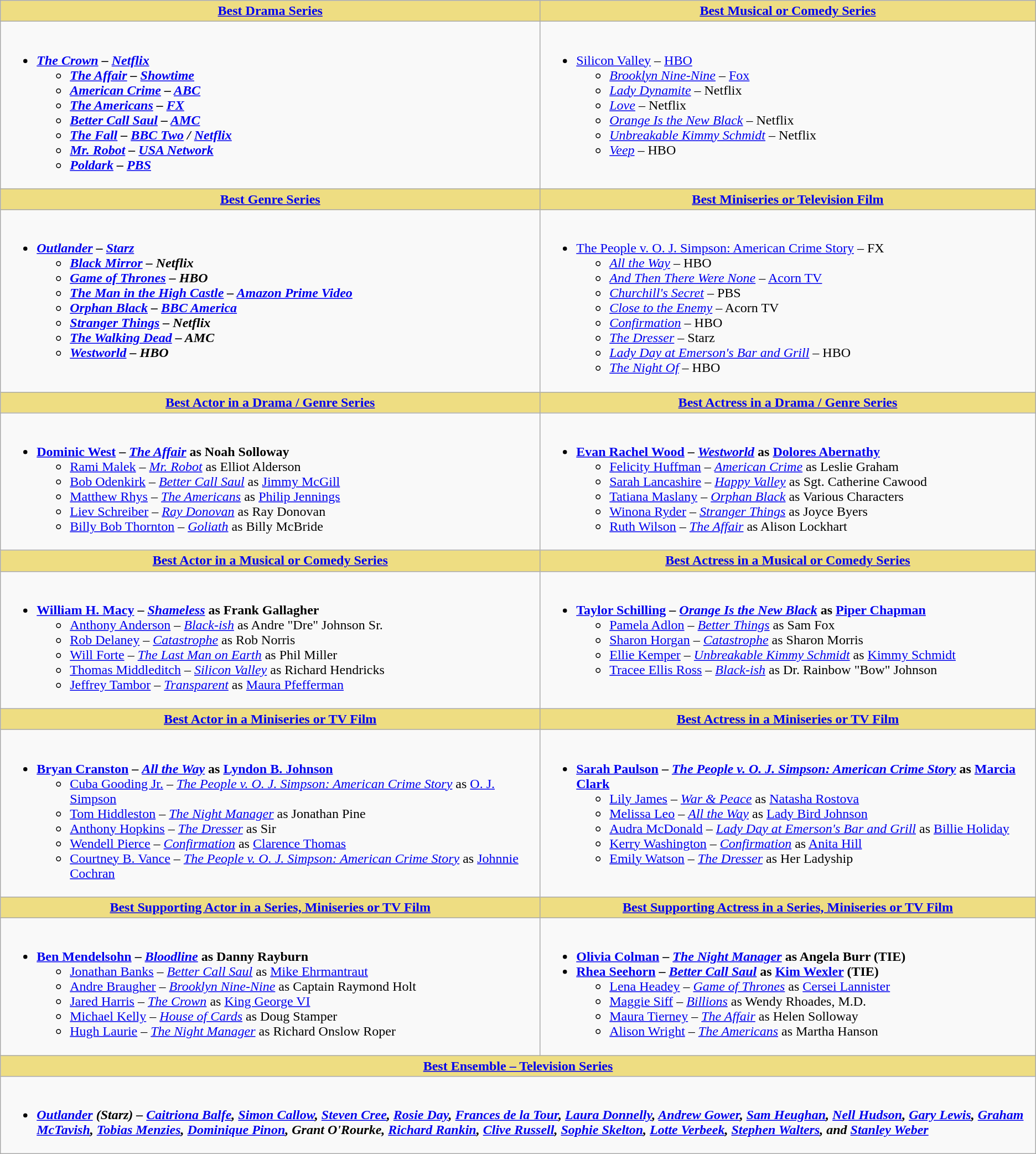<table class=wikitable style="width="100%">
<tr>
<th style="background:#EEDD82"><a href='#'>Best Drama Series</a></th>
<th style="background:#EEDD82"><a href='#'>Best Musical or Comedy Series</a></th>
</tr>
<tr>
<td valign="top"><br><ul><li><strong><em><a href='#'>The Crown</a><em> – <a href='#'>Netflix</a><strong><ul><li></em><a href='#'>The Affair</a><em> – <a href='#'>Showtime</a></li><li></em><a href='#'>American Crime</a><em> – <a href='#'>ABC</a></li><li></em><a href='#'>The Americans</a><em> – <a href='#'>FX</a></li><li></em><a href='#'>Better Call Saul</a><em> – <a href='#'>AMC</a></li><li></em><a href='#'>The Fall</a><em> – <a href='#'>BBC Two</a> / <a href='#'>Netflix</a></li><li></em><a href='#'>Mr. Robot</a><em> – <a href='#'>USA Network</a></li><li></em><a href='#'>Poldark</a><em> – <a href='#'>PBS</a></li></ul></li></ul></td>
<td valign="top"><br><ul><li></em></strong><a href='#'>Silicon Valley</a></em> – <a href='#'>HBO</a></strong><ul><li><em><a href='#'>Brooklyn Nine-Nine</a></em> – <a href='#'>Fox</a></li><li><em><a href='#'>Lady Dynamite</a></em> – Netflix</li><li><em><a href='#'>Love</a></em> – Netflix</li><li><em><a href='#'>Orange Is the New Black</a></em> – Netflix</li><li><em><a href='#'>Unbreakable Kimmy Schmidt</a></em> – Netflix</li><li><em><a href='#'>Veep</a></em> – HBO</li></ul></li></ul></td>
</tr>
<tr>
<th style="background:#EEDD82"><a href='#'>Best Genre Series</a></th>
<th style="background:#EEDD82"><a href='#'>Best Miniseries or Television Film</a></th>
</tr>
<tr>
<td valign="top"><br><ul><li><strong><em><a href='#'>Outlander</a><em> – <a href='#'>Starz</a><strong><ul><li></em><a href='#'>Black Mirror</a><em> – Netflix</li><li></em><a href='#'>Game of Thrones</a><em> – HBO</li><li></em><a href='#'>The Man in the High Castle</a><em> – <a href='#'>Amazon Prime Video</a></li><li></em><a href='#'>Orphan Black</a><em> – <a href='#'>BBC America</a></li><li></em><a href='#'>Stranger Things</a><em> – Netflix</li><li></em><a href='#'>The Walking Dead</a><em> – AMC</li><li></em><a href='#'>Westworld</a><em> – HBO</li></ul></li></ul></td>
<td valign="top"><br><ul><li></em></strong><a href='#'>The People v. O. J. Simpson: American Crime Story</a></em> – FX</strong><ul><li><em><a href='#'>All the Way</a></em> – HBO</li><li><em><a href='#'>And Then There Were None</a></em> – <a href='#'>Acorn TV</a></li><li><em><a href='#'>Churchill's Secret</a></em> – PBS</li><li><em><a href='#'>Close to the Enemy</a></em> – Acorn TV</li><li><em><a href='#'>Confirmation</a></em> – HBO</li><li><em><a href='#'>The Dresser</a></em> – Starz</li><li><em><a href='#'>Lady Day at Emerson's Bar and Grill</a></em> – HBO</li><li><em><a href='#'>The Night Of</a></em> – HBO</li></ul></li></ul></td>
</tr>
<tr>
<th style="background:#EEDD82"><a href='#'>Best Actor in a Drama / Genre Series</a></th>
<th style="background:#EEDD82"><a href='#'>Best Actress in a Drama / Genre Series</a></th>
</tr>
<tr>
<td valign="top"><br><ul><li><strong><a href='#'>Dominic West</a> – <em><a href='#'>The Affair</a></em> as Noah Solloway</strong><ul><li><a href='#'>Rami Malek</a> – <em><a href='#'>Mr. Robot</a></em> as Elliot Alderson</li><li><a href='#'>Bob Odenkirk</a> – <em><a href='#'>Better Call Saul</a></em> as <a href='#'>Jimmy McGill</a></li><li><a href='#'>Matthew Rhys</a> – <em><a href='#'>The Americans</a></em> as <a href='#'>Philip Jennings</a></li><li><a href='#'>Liev Schreiber</a> – <em><a href='#'>Ray Donovan</a></em> as Ray Donovan</li><li><a href='#'>Billy Bob Thornton</a> – <em><a href='#'>Goliath</a></em> as Billy McBride</li></ul></li></ul></td>
<td valign="top"><br><ul><li><strong><a href='#'>Evan Rachel Wood</a> – <em><a href='#'>Westworld</a></em> as <a href='#'>Dolores Abernathy</a></strong><ul><li><a href='#'>Felicity Huffman</a> – <em><a href='#'>American Crime</a></em> as Leslie Graham</li><li><a href='#'>Sarah Lancashire</a> – <em><a href='#'>Happy Valley</a></em> as Sgt. Catherine Cawood</li><li><a href='#'>Tatiana Maslany</a> – <em><a href='#'>Orphan Black</a></em> as Various Characters</li><li><a href='#'>Winona Ryder</a> – <em><a href='#'>Stranger Things</a></em> as Joyce Byers</li><li><a href='#'>Ruth Wilson</a> – <em><a href='#'>The Affair</a></em> as Alison Lockhart</li></ul></li></ul></td>
</tr>
<tr>
<th style="background:#EEDD82"><a href='#'>Best Actor in a Musical or Comedy Series</a></th>
<th style="background:#EEDD82"><a href='#'>Best Actress in a Musical or Comedy Series</a></th>
</tr>
<tr>
<td valign="top"><br><ul><li><strong><a href='#'>William H. Macy</a> – <em><a href='#'>Shameless</a></em> as Frank Gallagher</strong><ul><li><a href='#'>Anthony Anderson</a> – <em><a href='#'>Black-ish</a></em> as Andre "Dre" Johnson Sr.</li><li><a href='#'>Rob Delaney</a> – <em><a href='#'>Catastrophe</a></em> as Rob Norris</li><li><a href='#'>Will Forte</a> – <em><a href='#'>The Last Man on Earth</a></em> as Phil Miller</li><li><a href='#'>Thomas Middleditch</a> – <em><a href='#'>Silicon Valley</a></em> as Richard Hendricks</li><li><a href='#'>Jeffrey Tambor</a> – <em><a href='#'>Transparent</a></em> as <a href='#'>Maura Pfefferman</a></li></ul></li></ul></td>
<td valign="top"><br><ul><li><strong><a href='#'>Taylor Schilling</a> – <em><a href='#'>Orange Is the New Black</a></em> as <a href='#'>Piper Chapman</a></strong><ul><li><a href='#'>Pamela Adlon</a> – <em><a href='#'>Better Things</a></em> as Sam Fox</li><li><a href='#'>Sharon Horgan</a> – <em><a href='#'>Catastrophe</a></em> as Sharon Morris</li><li><a href='#'>Ellie Kemper</a> – <em><a href='#'>Unbreakable Kimmy Schmidt</a></em> as <a href='#'>Kimmy Schmidt</a></li><li><a href='#'>Tracee Ellis Ross</a> – <em><a href='#'>Black-ish</a></em> as Dr. Rainbow "Bow" Johnson</li></ul></li></ul></td>
</tr>
<tr>
<th style="background:#EEDD82"><a href='#'>Best Actor in a Miniseries or TV Film</a></th>
<th style="background:#EEDD82"><a href='#'>Best Actress in a Miniseries or TV Film</a></th>
</tr>
<tr>
<td valign="top"><br><ul><li><strong><a href='#'>Bryan Cranston</a> – <em><a href='#'>All the Way</a></em> as <a href='#'>Lyndon B. Johnson</a></strong><ul><li><a href='#'>Cuba Gooding Jr.</a> – <em><a href='#'>The People v. O. J. Simpson: American Crime Story</a></em> as <a href='#'>O. J. Simpson</a></li><li><a href='#'>Tom Hiddleston</a> – <em><a href='#'>The Night Manager</a></em> as Jonathan Pine</li><li><a href='#'>Anthony Hopkins</a> – <em><a href='#'>The Dresser</a></em> as Sir</li><li><a href='#'>Wendell Pierce</a> – <em><a href='#'>Confirmation</a></em> as <a href='#'>Clarence Thomas</a></li><li><a href='#'>Courtney B. Vance</a> – <em><a href='#'>The People v. O. J. Simpson: American Crime Story</a></em> as <a href='#'>Johnnie Cochran</a></li></ul></li></ul></td>
<td valign="top"><br><ul><li><strong><a href='#'>Sarah Paulson</a> – <em><a href='#'>The People v. O. J. Simpson: American Crime Story</a></em> as <a href='#'>Marcia Clark</a></strong><ul><li><a href='#'>Lily James</a> – <em><a href='#'>War & Peace</a></em> as <a href='#'>Natasha Rostova</a></li><li><a href='#'>Melissa Leo</a> – <em><a href='#'>All the Way</a></em> as <a href='#'>Lady Bird Johnson</a></li><li><a href='#'>Audra McDonald</a> – <em><a href='#'>Lady Day at Emerson's Bar and Grill</a></em> as <a href='#'>Billie Holiday</a></li><li><a href='#'>Kerry Washington</a> – <em><a href='#'>Confirmation</a></em> as <a href='#'>Anita Hill</a></li><li><a href='#'>Emily Watson</a> – <em><a href='#'>The Dresser</a></em> as Her Ladyship</li></ul></li></ul></td>
</tr>
<tr>
<th style="background:#EEDD82"><a href='#'>Best Supporting Actor in a Series, Miniseries or TV Film</a></th>
<th style="background:#EEDD82"><a href='#'>Best Supporting Actress in a Series, Miniseries or TV Film</a></th>
</tr>
<tr>
<td valign="top"><br><ul><li><strong><a href='#'>Ben Mendelsohn</a> – <em><a href='#'>Bloodline</a></em> as Danny Rayburn</strong><ul><li><a href='#'>Jonathan Banks</a> – <em><a href='#'>Better Call Saul</a></em> as <a href='#'>Mike Ehrmantraut</a></li><li><a href='#'>Andre Braugher</a> – <em><a href='#'>Brooklyn Nine-Nine</a></em> as Captain Raymond Holt</li><li><a href='#'>Jared Harris</a> – <em><a href='#'>The Crown</a></em> as <a href='#'>King George VI</a></li><li><a href='#'>Michael Kelly</a> – <em><a href='#'>House of Cards</a></em> as Doug Stamper</li><li><a href='#'>Hugh Laurie</a> – <em><a href='#'>The Night Manager</a></em> as Richard Onslow Roper</li></ul></li></ul></td>
<td valign="top"><br><ul><li><strong><a href='#'>Olivia Colman</a> – <em><a href='#'>The Night Manager</a></em> as Angela Burr (TIE)</strong></li><li><strong><a href='#'>Rhea Seehorn</a> – <em><a href='#'>Better Call Saul</a></em> as <a href='#'>Kim Wexler</a> (TIE)</strong><ul><li><a href='#'>Lena Headey</a> – <em><a href='#'>Game of Thrones</a></em> as <a href='#'>Cersei Lannister</a></li><li><a href='#'>Maggie Siff</a> – <em><a href='#'>Billions</a></em> as Wendy Rhoades, M.D.</li><li><a href='#'>Maura Tierney</a> – <em><a href='#'>The Affair</a></em> as Helen Solloway</li><li><a href='#'>Alison Wright</a> – <em><a href='#'>The Americans</a></em> as Martha Hanson</li></ul></li></ul></td>
</tr>
<tr>
<th colspan="2" style=" background:#EEDD82"><a href='#'>Best Ensemble – Television Series</a></th>
</tr>
<tr>
<td colspan="2" style="vertical-align:top;"><br><ul><li><strong><em><a href='#'>Outlander</a><em> (Starz) – <a href='#'>Caitriona Balfe</a>, <a href='#'>Simon Callow</a>, <a href='#'>Steven Cree</a>, <a href='#'>Rosie Day</a>, <a href='#'>Frances de la Tour</a>, <a href='#'>Laura Donnelly</a>, <a href='#'>Andrew Gower</a>, <a href='#'>Sam Heughan</a>, <a href='#'>Nell Hudson</a>, <a href='#'>Gary Lewis</a>, <a href='#'>Graham McTavish</a>, <a href='#'>Tobias Menzies</a>, <a href='#'>Dominique Pinon</a>, Grant O'Rourke, <a href='#'>Richard Rankin</a>, <a href='#'>Clive Russell</a>, <a href='#'>Sophie Skelton</a>, <a href='#'>Lotte Verbeek</a>, <a href='#'>Stephen Walters</a>, and <a href='#'>Stanley Weber</a><strong></li></ul></td>
</tr>
</table>
